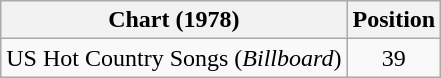<table class="wikitable">
<tr>
<th>Chart (1978)</th>
<th>Position</th>
</tr>
<tr>
<td>US Hot Country Songs (<em>Billboard</em>)</td>
<td align="center">39</td>
</tr>
</table>
